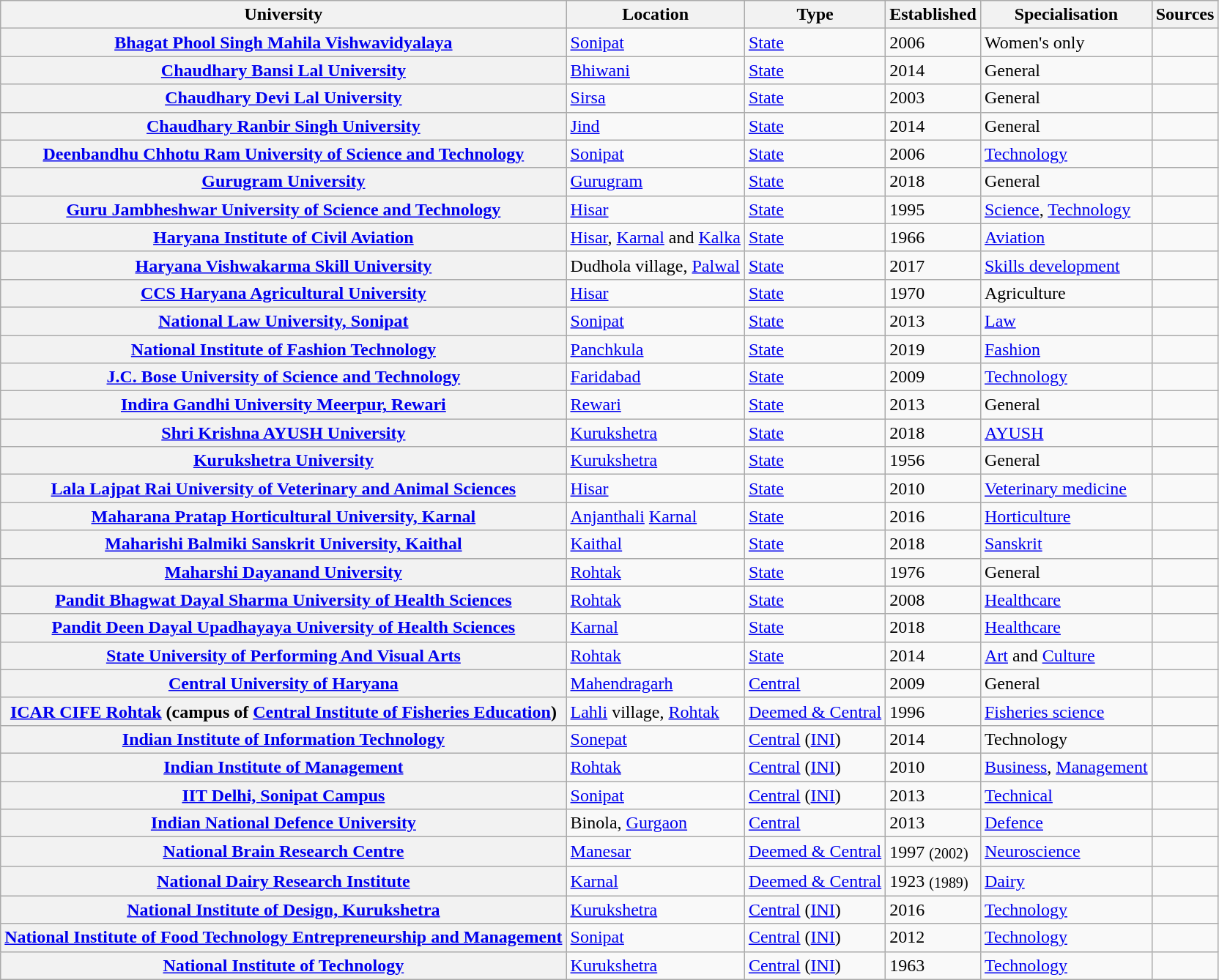<table class="wikitable sortable collapsible plainrowheaders" border="1" style="text-align:left">
<tr>
<th scope="col">University</th>
<th scope="col">Location</th>
<th scope="col">Type</th>
<th scope="col">Established</th>
<th scope="col">Specialisation</th>
<th scope="col" class="unsortable">Sources</th>
</tr>
<tr>
<th><a href='#'>Bhagat Phool Singh Mahila Vishwavidyalaya</a></th>
<td><a href='#'>Sonipat</a></td>
<td><a href='#'>State</a></td>
<td>2006</td>
<td>Women's only</td>
<td></td>
</tr>
<tr>
<th><a href='#'>Chaudhary Bansi Lal University</a></th>
<td><a href='#'>Bhiwani</a></td>
<td><a href='#'>State</a></td>
<td>2014</td>
<td>General</td>
<td></td>
</tr>
<tr>
<th><a href='#'>Chaudhary Devi Lal University</a></th>
<td><a href='#'>Sirsa</a></td>
<td><a href='#'>State</a></td>
<td>2003</td>
<td>General</td>
<td></td>
</tr>
<tr>
<th><a href='#'>Chaudhary Ranbir Singh University</a></th>
<td><a href='#'>Jind</a></td>
<td><a href='#'>State</a></td>
<td>2014</td>
<td>General</td>
<td></td>
</tr>
<tr>
<th><a href='#'>Deenbandhu Chhotu Ram University of Science and Technology</a></th>
<td><a href='#'>Sonipat</a></td>
<td><a href='#'>State</a></td>
<td>2006</td>
<td><a href='#'>Technology</a></td>
<td></td>
</tr>
<tr>
<th><a href='#'>Gurugram University</a></th>
<td><a href='#'>Gurugram</a></td>
<td><a href='#'>State</a></td>
<td>2018</td>
<td>General</td>
<td></td>
</tr>
<tr>
<th><a href='#'>Guru Jambheshwar University of Science and Technology</a></th>
<td><a href='#'>Hisar</a></td>
<td><a href='#'>State</a></td>
<td>1995</td>
<td><a href='#'>Science</a>, <a href='#'>Technology</a></td>
<td></td>
</tr>
<tr>
<th><a href='#'>Haryana Institute of Civil Aviation</a></th>
<td><a href='#'>Hisar</a>, <a href='#'>Karnal</a> and <a href='#'>Kalka</a></td>
<td><a href='#'>State</a></td>
<td>1966</td>
<td><a href='#'>Aviation</a></td>
<td></td>
</tr>
<tr>
<th><a href='#'>Haryana Vishwakarma Skill University</a></th>
<td>Dudhola village, <a href='#'>Palwal</a></td>
<td><a href='#'>State</a></td>
<td>2017</td>
<td><a href='#'>Skills development</a></td>
<td></td>
</tr>
<tr>
<th><a href='#'>CCS Haryana Agricultural University</a></th>
<td><a href='#'>Hisar</a></td>
<td><a href='#'>State</a></td>
<td>1970</td>
<td>Agriculture</td>
<td></td>
</tr>
<tr>
<th><a href='#'>National Law University, Sonipat</a></th>
<td><a href='#'>Sonipat</a></td>
<td><a href='#'>State</a></td>
<td>2013</td>
<td><a href='#'>Law</a></td>
<td></td>
</tr>
<tr>
<th><a href='#'>National Institute of Fashion Technology</a></th>
<td><a href='#'>Panchkula</a></td>
<td><a href='#'>State</a></td>
<td>2019</td>
<td><a href='#'>Fashion</a></td>
<td></td>
</tr>
<tr>
<th><a href='#'>J.C. Bose University of Science and Technology</a></th>
<td><a href='#'>Faridabad</a></td>
<td><a href='#'>State</a></td>
<td>2009</td>
<td><a href='#'>Technology</a></td>
<td></td>
</tr>
<tr>
<th><a href='#'>Indira Gandhi University Meerpur, Rewari</a></th>
<td><a href='#'>Rewari</a></td>
<td><a href='#'>State</a></td>
<td>2013</td>
<td>General</td>
<td></td>
</tr>
<tr>
<th><a href='#'>Shri Krishna AYUSH University</a></th>
<td><a href='#'>Kurukshetra</a></td>
<td><a href='#'>State</a></td>
<td>2018</td>
<td><a href='#'>AYUSH</a></td>
<td></td>
</tr>
<tr>
<th><a href='#'>Kurukshetra University</a></th>
<td><a href='#'>Kurukshetra</a></td>
<td><a href='#'>State</a></td>
<td>1956</td>
<td>General</td>
<td></td>
</tr>
<tr>
<th><a href='#'>Lala Lajpat Rai University of Veterinary and Animal Sciences</a></th>
<td><a href='#'>Hisar</a></td>
<td><a href='#'>State</a></td>
<td>2010</td>
<td><a href='#'>Veterinary medicine</a></td>
<td></td>
</tr>
<tr>
<th><a href='#'>Maharana Pratap Horticultural University, Karnal</a></th>
<td><a href='#'>Anjanthali</a> <a href='#'>Karnal</a></td>
<td><a href='#'>State</a></td>
<td>2016</td>
<td><a href='#'>Horticulture</a></td>
<td></td>
</tr>
<tr>
<th><a href='#'>Maharishi Balmiki Sanskrit University, Kaithal</a></th>
<td><a href='#'>Kaithal</a></td>
<td><a href='#'>State</a></td>
<td>2018</td>
<td><a href='#'>Sanskrit</a></td>
<td></td>
</tr>
<tr>
<th><a href='#'>Maharshi Dayanand University</a></th>
<td><a href='#'>Rohtak</a></td>
<td><a href='#'>State</a></td>
<td>1976</td>
<td>General</td>
<td></td>
</tr>
<tr>
<th><a href='#'>Pandit Bhagwat Dayal Sharma University of Health Sciences</a></th>
<td><a href='#'>Rohtak</a></td>
<td><a href='#'>State</a></td>
<td>2008</td>
<td><a href='#'>Healthcare</a></td>
<td></td>
</tr>
<tr>
<th><a href='#'>Pandit Deen Dayal Upadhayaya University of Health Sciences</a></th>
<td><a href='#'>Karnal</a></td>
<td><a href='#'>State</a></td>
<td>2018</td>
<td><a href='#'>Healthcare</a></td>
<td></td>
</tr>
<tr>
<th><a href='#'>State University of Performing And Visual Arts</a></th>
<td><a href='#'>Rohtak</a></td>
<td><a href='#'>State</a></td>
<td>2014</td>
<td><a href='#'>Art</a> and <a href='#'>Culture</a></td>
<td></td>
</tr>
<tr>
<th><a href='#'>Central University of Haryana</a></th>
<td><a href='#'>Mahendragarh</a></td>
<td><a href='#'>Central</a></td>
<td>2009</td>
<td>General</td>
<td></td>
</tr>
<tr>
<th><a href='#'>ICAR CIFE Rohtak</a> (campus of <a href='#'>Central Institute of Fisheries Education</a>)</th>
<td><a href='#'>Lahli</a> village, <a href='#'>Rohtak</a></td>
<td><a href='#'>Deemed & Central</a></td>
<td>1996</td>
<td><a href='#'>Fisheries science</a></td>
<td></td>
</tr>
<tr>
<th><a href='#'>Indian Institute of Information Technology</a></th>
<td><a href='#'>Sonepat</a></td>
<td><a href='#'>Central</a> (<a href='#'>INI</a>)</td>
<td>2014</td>
<td>Technology</td>
<td></td>
</tr>
<tr>
<th><a href='#'>Indian Institute of Management</a></th>
<td><a href='#'>Rohtak</a></td>
<td><a href='#'>Central</a> (<a href='#'>INI</a>)</td>
<td>2010</td>
<td><a href='#'>Business</a>, <a href='#'>Management</a></td>
<td></td>
</tr>
<tr>
<th><a href='#'>IIT Delhi, Sonipat Campus</a></th>
<td><a href='#'>Sonipat</a></td>
<td><a href='#'>Central</a> (<a href='#'>INI</a>)</td>
<td>2013</td>
<td><a href='#'>Technical</a></td>
<td></td>
</tr>
<tr>
<th><a href='#'>Indian National Defence University</a></th>
<td>Binola, <a href='#'>Gurgaon</a></td>
<td><a href='#'>Central</a></td>
<td>2013</td>
<td><a href='#'>Defence</a></td>
<td></td>
</tr>
<tr>
<th><a href='#'>National Brain Research Centre</a></th>
<td><a href='#'>Manesar</a></td>
<td><a href='#'>Deemed & Central</a></td>
<td>1997 <small>(2002<sup></sup>)</small></td>
<td><a href='#'>Neuroscience</a></td>
<td></td>
</tr>
<tr>
<th><a href='#'>National Dairy Research Institute</a></th>
<td><a href='#'>Karnal</a></td>
<td><a href='#'>Deemed & Central</a></td>
<td>1923 <small>(1989<sup></sup>)</small></td>
<td><a href='#'>Dairy</a></td>
<td></td>
</tr>
<tr>
<th><a href='#'>National Institute of Design, Kurukshetra</a></th>
<td><a href='#'>Kurukshetra</a></td>
<td><a href='#'>Central</a> (<a href='#'>INI</a>)</td>
<td>2016</td>
<td><a href='#'>Technology</a></td>
<td></td>
</tr>
<tr>
<th><a href='#'>National Institute of Food Technology Entrepreneurship and Management</a></th>
<td><a href='#'>Sonipat</a></td>
<td><a href='#'>Central</a> (<a href='#'>INI</a>)</td>
<td>2012</td>
<td><a href='#'>Technology</a></td>
<td></td>
</tr>
<tr>
<th><a href='#'>National Institute of Technology</a></th>
<td><a href='#'>Kurukshetra</a></td>
<td><a href='#'>Central</a> (<a href='#'>INI</a>)</td>
<td>1963</td>
<td><a href='#'>Technology</a></td>
<td></td>
</tr>
</table>
